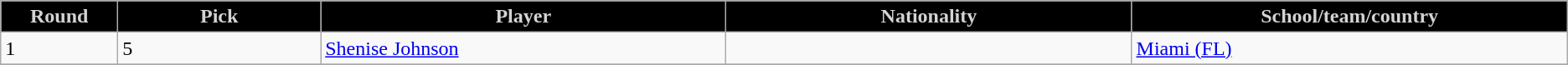<table class="wikitable">
<tr>
<th style="background:#000000; color:#D3D3D3;" width="2%">Round</th>
<th style="background:#000000; color:#D3D3D3;" width="5%">Pick</th>
<th style="background:#000000; color:#D3D3D3;" width="10%">Player</th>
<th style="background:#000000; color:#D3D3D3;" width="10%">Nationality</th>
<th style="background:#000000; color:#D3D3D3;" width="10%">School/team/country</th>
</tr>
<tr>
<td>1</td>
<td>5</td>
<td><a href='#'>Shenise Johnson</a></td>
<td></td>
<td><a href='#'>Miami (FL)</a></td>
</tr>
<tr>
</tr>
</table>
